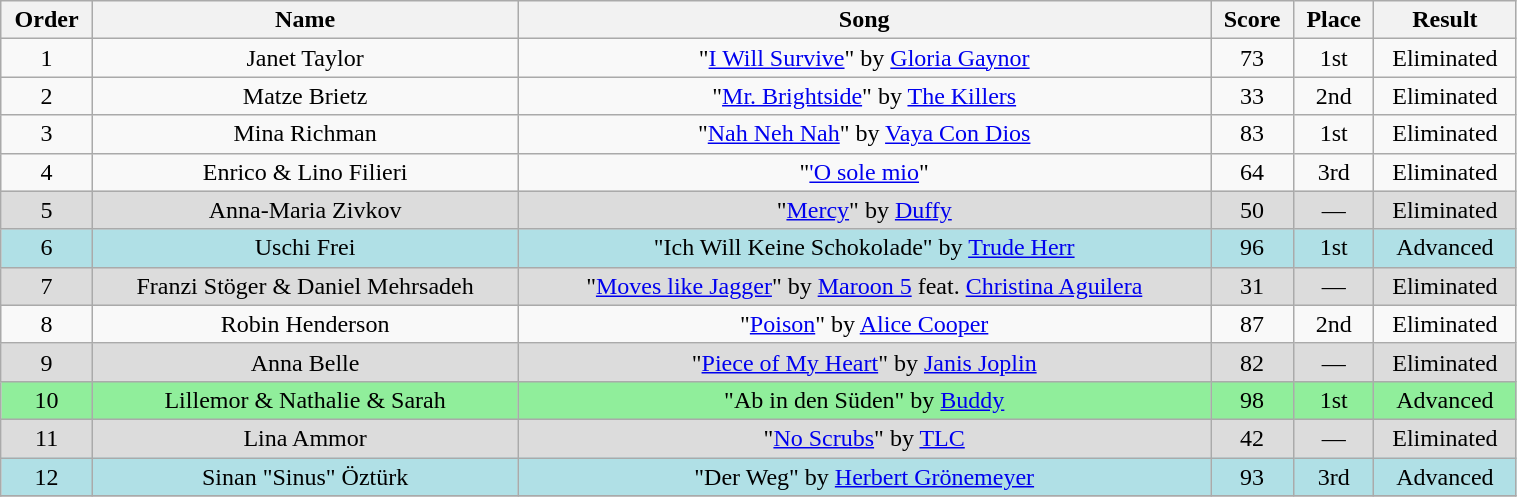<table class="wikitable sortable collapsed" style="text-align:center; width:80%;">
<tr style="text-align:Center; background:#cc;">
<th>Order</th>
<th>Name</th>
<th>Song</th>
<th>Score</th>
<th>Place</th>
<th>Result</th>
</tr>
<tr>
<td>1</td>
<td>Janet Taylor</td>
<td>"<a href='#'>I Will Survive</a>" by <a href='#'>Gloria Gaynor</a></td>
<td>73</td>
<td>1st</td>
<td>Eliminated</td>
</tr>
<tr>
<td>2</td>
<td>Matze Brietz</td>
<td>"<a href='#'>Mr. Brightside</a>" by <a href='#'>The Killers</a></td>
<td>33</td>
<td>2nd</td>
<td>Eliminated</td>
</tr>
<tr>
<td>3</td>
<td>Mina Richman</td>
<td>"<a href='#'>Nah Neh Nah</a>" by <a href='#'>Vaya Con Dios</a></td>
<td>83</td>
<td>1st</td>
<td>Eliminated</td>
</tr>
<tr>
<td>4</td>
<td>Enrico & Lino Filieri</td>
<td>"<a href='#'>'O sole mio</a>"</td>
<td>64</td>
<td>3rd</td>
<td>Eliminated</td>
</tr>
<tr bgcolor=DCDCDC>
<td>5</td>
<td>Anna-Maria Zivkov</td>
<td>"<a href='#'>Mercy</a>" by <a href='#'>Duffy</a></td>
<td>50</td>
<td>—</td>
<td>Eliminated</td>
</tr>
<tr bgcolor=B0E0E6>
<td>6</td>
<td>Uschi Frei</td>
<td>"Ich Will Keine Schokolade" by <a href='#'>Trude Herr</a></td>
<td>96</td>
<td>1st</td>
<td>Advanced</td>
</tr>
<tr bgcolor=DCDCDC>
<td>7</td>
<td>Franzi Stöger & Daniel Mehrsadeh</td>
<td>"<a href='#'>Moves like Jagger</a>" by <a href='#'>Maroon 5</a> feat. <a href='#'>Christina Aguilera</a></td>
<td>31</td>
<td>—</td>
<td>Eliminated</td>
</tr>
<tr>
<td>8</td>
<td>Robin Henderson</td>
<td>"<a href='#'>Poison</a>" by <a href='#'>Alice Cooper</a></td>
<td>87</td>
<td>2nd</td>
<td>Eliminated</td>
</tr>
<tr bgcolor=DCDCDC>
<td>9</td>
<td>Anna Belle</td>
<td>"<a href='#'>Piece of My Heart</a>" by <a href='#'>Janis Joplin</a></td>
<td>82</td>
<td>—</td>
<td>Eliminated</td>
</tr>
<tr bgcolor=90EE9B>
<td>10</td>
<td>Lillemor & Nathalie & Sarah</td>
<td>"Ab in den Süden" by <a href='#'>Buddy</a></td>
<td>98</td>
<td>1st</td>
<td>Advanced</td>
</tr>
<tr bgcolor=DCDCDC>
<td>11</td>
<td>Lina Ammor</td>
<td>"<a href='#'>No Scrubs</a>" by <a href='#'>TLC</a></td>
<td>42</td>
<td>—</td>
<td>Eliminated</td>
</tr>
<tr bgcolor=B0E0E6>
<td>12</td>
<td>Sinan "Sinus" Öztürk</td>
<td>"Der Weg" by <a href='#'>Herbert Grönemeyer</a></td>
<td>93</td>
<td>3rd</td>
<td>Advanced</td>
</tr>
<tr>
</tr>
</table>
